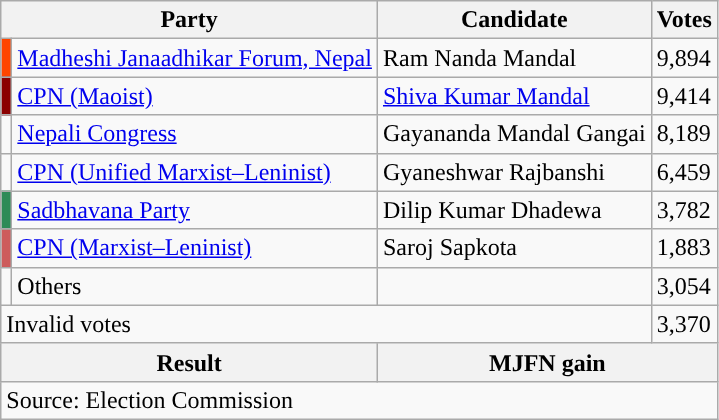<table class="wikitable">
<tr>
<th colspan="2">Party</th>
<th>Candidate</th>
<th>Votes</th>
</tr>
<tr>
<td style="background-color:orangered"></td>
<td><a href='#'>Madheshi Janaadhikar Forum, Nepal</a></td>
<td>Ram Nanda Mandal</td>
<td>9,894</td>
</tr>
<tr>
<td style="background-color:darkred"></td>
<td><a href='#'>CPN (Maoist)</a></td>
<td><a href='#'>Shiva Kumar Mandal</a></td>
<td>9,414</td>
</tr>
<tr>
<td style="background-color:"></td>
<td><a href='#'>Nepali Congress</a></td>
<td>Gayananda Mandal Gangai</td>
<td>8,189</td>
</tr>
<tr>
<td style="background-color:"></td>
<td><a href='#'>CPN (Unified Marxist–Leninist)</a></td>
<td>Gyaneshwar Rajbanshi</td>
<td>6,459</td>
</tr>
<tr>
<td style="background-color:seagreen"></td>
<td><a href='#'>Sadbhavana Party</a></td>
<td>Dilip Kumar Dhadewa</td>
<td>3,782</td>
</tr>
<tr>
<td style="background-color:indianred"></td>
<td><a href='#'>CPN (Marxist–Leninist)</a></td>
<td>Saroj Sapkota</td>
<td>1,883</td>
</tr>
<tr>
<td></td>
<td>Others</td>
<td></td>
<td>3,054</td>
</tr>
<tr>
<td colspan="3">Invalid votes</td>
<td>3,370</td>
</tr>
<tr>
<th colspan="2">Result</th>
<th colspan="2">MJFN gain</th>
</tr>
<tr>
<td colspan="4">Source: Election Commission</td>
</tr>
</table>
